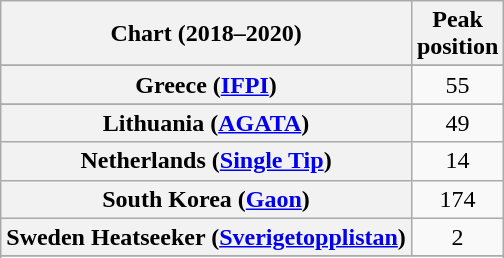<table class="wikitable sortable plainrowheaders" style="text-align:center">
<tr>
<th scope="col">Chart (2018–2020)</th>
<th scope="col">Peak<br> position</th>
</tr>
<tr>
</tr>
<tr>
<th scope="row">Greece (<a href='#'>IFPI</a>)</th>
<td>55</td>
</tr>
<tr>
</tr>
<tr>
<th scope="row">Lithuania (<a href='#'>AGATA</a>)</th>
<td>49</td>
</tr>
<tr>
<th scope="row">Netherlands (<a href='#'>Single Tip</a>)</th>
<td>14</td>
</tr>
<tr>
<th scope="row">South Korea (<a href='#'>Gaon</a>)</th>
<td>174</td>
</tr>
<tr>
<th scope="row">Sweden Heatseeker (<a href='#'>Sverigetopplistan</a>)</th>
<td>2</td>
</tr>
<tr>
</tr>
<tr>
</tr>
</table>
